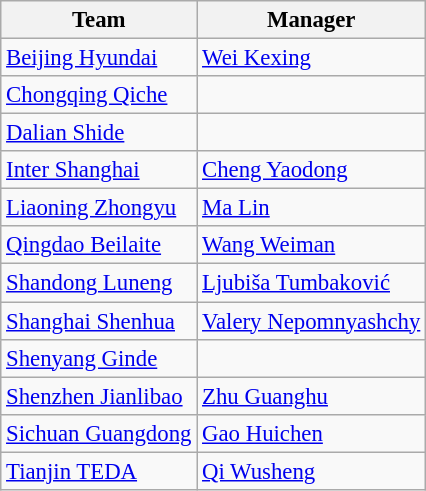<table class="wikitable sortable" style="font-size:95%">
<tr>
<th>Team</th>
<th>Manager</th>
</tr>
<tr>
<td><a href='#'>Beijing Hyundai</a></td>
<td> <a href='#'>Wei Kexing</a></td>
</tr>
<tr>
<td><a href='#'>Chongqing Qiche</a></td>
<td></td>
</tr>
<tr>
<td><a href='#'>Dalian Shide</a></td>
<td></td>
</tr>
<tr>
<td><a href='#'>Inter Shanghai</a></td>
<td> <a href='#'>Cheng Yaodong</a></td>
</tr>
<tr>
<td><a href='#'>Liaoning Zhongyu</a></td>
<td> <a href='#'>Ma Lin</a></td>
</tr>
<tr>
<td><a href='#'>Qingdao Beilaite</a></td>
<td> <a href='#'>Wang Weiman</a></td>
</tr>
<tr>
<td><a href='#'>Shandong Luneng</a></td>
<td> <a href='#'>Ljubiša Tumbaković</a></td>
</tr>
<tr>
<td><a href='#'>Shanghai Shenhua</a></td>
<td> <a href='#'>Valery Nepomnyashchy</a></td>
</tr>
<tr>
<td><a href='#'>Shenyang Ginde</a></td>
<td></td>
</tr>
<tr>
<td><a href='#'>Shenzhen Jianlibao</a></td>
<td> <a href='#'>Zhu Guanghu</a></td>
</tr>
<tr>
<td><a href='#'>Sichuan Guangdong</a></td>
<td> <a href='#'>Gao Huichen</a></td>
</tr>
<tr>
<td><a href='#'>Tianjin TEDA</a></td>
<td> <a href='#'>Qi Wusheng</a></td>
</tr>
</table>
